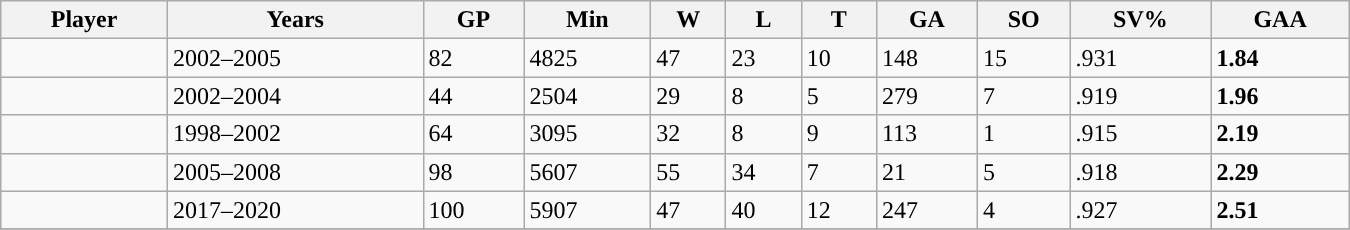<table class="wikitable sortable" width = 900>
<tr>
<th>Player</th>
<th>Years</th>
<th>GP</th>
<th>Min</th>
<th>W</th>
<th>L</th>
<th>T</th>
<th>GA</th>
<th>SO</th>
<th>SV%</th>
<th>GAA</th>
</tr>
<tr>
<td></td>
<td>2002–2005</td>
<td>82</td>
<td>4825</td>
<td>47</td>
<td>23</td>
<td>10</td>
<td>148</td>
<td>15</td>
<td>.931</td>
<td><strong>1.84</strong></td>
</tr>
<tr>
<td></td>
<td>2002–2004</td>
<td>44</td>
<td>2504</td>
<td>29</td>
<td>8</td>
<td>5</td>
<td>279</td>
<td>7</td>
<td>.919</td>
<td><strong>1.96</strong></td>
</tr>
<tr>
<td></td>
<td>1998–2002</td>
<td>64</td>
<td>3095</td>
<td>32</td>
<td>8</td>
<td>9</td>
<td>113</td>
<td>1</td>
<td>.915</td>
<td><strong>2.19</strong></td>
</tr>
<tr>
<td></td>
<td>2005–2008</td>
<td>98</td>
<td>5607</td>
<td>55</td>
<td>34</td>
<td>7</td>
<td>21</td>
<td>5</td>
<td>.918</td>
<td><strong>2.29</strong></td>
</tr>
<tr>
<td></td>
<td>2017–2020</td>
<td>100</td>
<td>5907</td>
<td>47</td>
<td>40</td>
<td>12</td>
<td>247</td>
<td>4</td>
<td>.927</td>
<td><strong>2.51</strong></td>
</tr>
<tr>
</tr>
</table>
